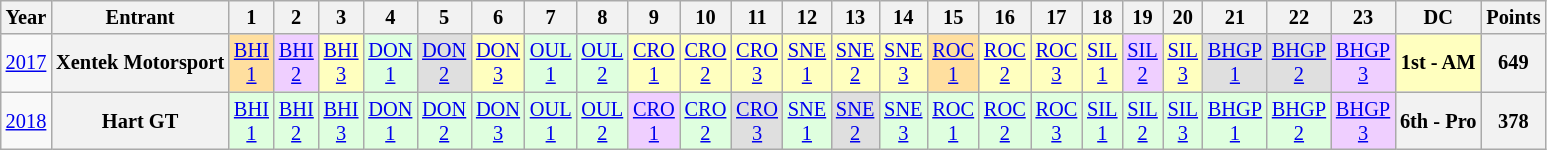<table class="wikitable" style="text-align:center; font-size:85%">
<tr>
<th>Year</th>
<th>Entrant</th>
<th>1</th>
<th>2</th>
<th>3</th>
<th>4</th>
<th>5</th>
<th>6</th>
<th>7</th>
<th>8</th>
<th>9</th>
<th>10</th>
<th>11</th>
<th>12</th>
<th>13</th>
<th>14</th>
<th>15</th>
<th>16</th>
<th>17</th>
<th>18</th>
<th>19</th>
<th>20</th>
<th>21</th>
<th>22</th>
<th>23</th>
<th>DC</th>
<th>Points</th>
</tr>
<tr>
<td><a href='#'>2017</a></td>
<th nowrap>Xentek Motorsport</th>
<td style="background:#FFDF9F;"><a href='#'>BHI<br>1</a><br></td>
<td style="background:#EFCFFF;"><a href='#'>BHI<br>2</a><br></td>
<td style="background:#FFFFBF;"><a href='#'>BHI<br>3</a><br></td>
<td style="background:#DFFFDF;"><a href='#'>DON<br>1</a><br></td>
<td style="background:#DFDFDF;"><a href='#'>DON<br>2</a><br></td>
<td style="background:#FFFFBF;"><a href='#'>DON<br>3</a><br></td>
<td style="background:#DFFFDF;"><a href='#'>OUL<br>1</a><br></td>
<td style="background:#DFFFDF;"><a href='#'>OUL<br>2</a><br></td>
<td style="background:#FFFFBF;"><a href='#'>CRO<br>1</a><br></td>
<td style="background:#FFFFBF;"><a href='#'>CRO<br>2</a><br></td>
<td style="background:#FFFFBF;"><a href='#'>CRO<br>3</a><br></td>
<td style="background:#FFFFBF;"><a href='#'>SNE<br>1</a><br></td>
<td style="background:#FFFFBF;"><a href='#'>SNE<br>2</a><br></td>
<td style="background:#FFFFBF;"><a href='#'>SNE<br>3</a><br></td>
<td style="background:#FFDF9F;"><a href='#'>ROC<br>1</a><br></td>
<td style="background:#FFFFBF;"><a href='#'>ROC<br>2</a><br></td>
<td style="background:#FFFFBF;"><a href='#'>ROC<br>3</a><br></td>
<td style="background:#FFFFBF;"><a href='#'>SIL<br>1</a><br></td>
<td style="background:#EFCFFF;"><a href='#'>SIL<br>2</a><br></td>
<td style="background:#FFFFBF;"><a href='#'>SIL<br>3</a><br></td>
<td style="background:#DFDFDF;"><a href='#'>BHGP<br>1</a><br></td>
<td style="background:#DFDFDF;"><a href='#'>BHGP<br>2</a><br></td>
<td style="background:#EFCFFF;"><a href='#'>BHGP<br>3</a><br></td>
<th style="background:#FFFFBF;">1st - AM</th>
<th>649</th>
</tr>
<tr>
<td><a href='#'>2018</a></td>
<th nowrap>Hart GT</th>
<td style="background:#DFFFDF;"><a href='#'>BHI<br>1</a><br></td>
<td style="background:#DFFFDF;"><a href='#'>BHI<br>2</a><br></td>
<td style="background:#DFFFDF;"><a href='#'>BHI<br>3</a><br></td>
<td style="background:#DFFFDF;"><a href='#'>DON<br>1</a><br></td>
<td style="background:#DFFFDF;"><a href='#'>DON<br>2</a><br></td>
<td style="background:#DFFFDF;"><a href='#'>DON<br>3</a><br></td>
<td style="background:#DFFFDF;"><a href='#'>OUL<br>1</a><br></td>
<td style="background:#DFFFDF;"><a href='#'>OUL<br>2</a><br></td>
<td style="background:#EFCFFF;"><a href='#'>CRO<br>1</a><br></td>
<td style="background:#DFFFDF;"><a href='#'>CRO<br>2</a><br></td>
<td style="background:#DFDFDF;"><a href='#'>CRO<br>3</a><br></td>
<td style="background:#DFFFDF;"><a href='#'>SNE<br>1</a><br></td>
<td style="background:#DFDFDF;"><a href='#'>SNE<br>2</a><br></td>
<td style="background:#DFFFDF;"><a href='#'>SNE<br>3</a><br></td>
<td style="background:#DFFFDF;"><a href='#'>ROC<br>1</a><br></td>
<td style="background:#DFFFDF;"><a href='#'>ROC<br>2</a><br></td>
<td style="background:#DFFFDF;"><a href='#'>ROC<br>3</a><br></td>
<td style="background:#DFFFDF;"><a href='#'>SIL<br>1</a><br></td>
<td style="background:#DFFFDF;"><a href='#'>SIL<br>2</a><br></td>
<td style="background:#DFFFDF;"><a href='#'>SIL<br>3</a><br></td>
<td style="background:#DFFFDF;"><a href='#'>BHGP<br>1</a><br></td>
<td style="background:#DFFFDF;"><a href='#'>BHGP<br>2</a><br></td>
<td style="background:#EFCFFF;"><a href='#'>BHGP<br>3</a><br></td>
<th>6th - Pro</th>
<th>378</th>
</tr>
</table>
